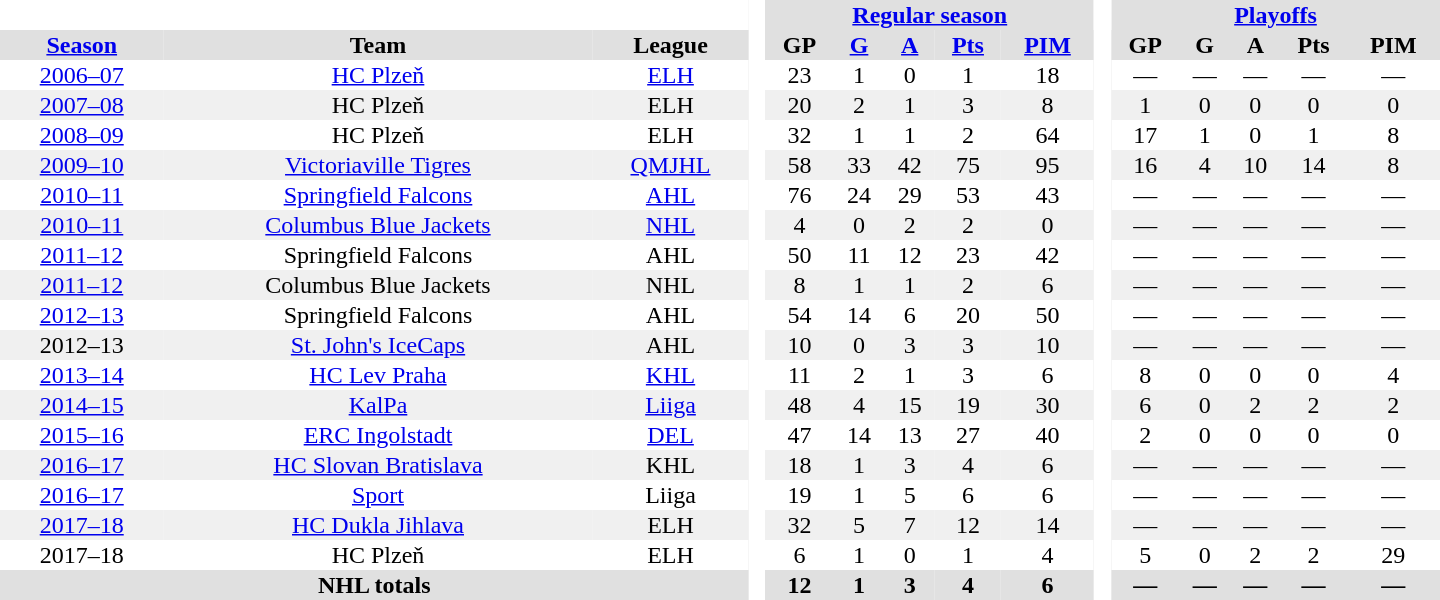<table border="0" cellpadding="1" cellspacing="0" style="text-align:center; width:60em;">
<tr style="background:#e0e0e0;">
<th colspan="3" bgcolor="#ffffff"> </th>
<th rowspan="99" bgcolor="#ffffff"> </th>
<th colspan="5"><a href='#'>Regular season</a></th>
<th rowspan="99" bgcolor="#ffffff"> </th>
<th colspan="5"><a href='#'>Playoffs</a></th>
</tr>
<tr style="background:#e0e0e0;">
<th><a href='#'>Season</a></th>
<th>Team</th>
<th>League</th>
<th>GP</th>
<th><a href='#'>G</a></th>
<th><a href='#'>A</a></th>
<th><a href='#'>Pts</a></th>
<th><a href='#'>PIM</a></th>
<th>GP</th>
<th>G</th>
<th>A</th>
<th>Pts</th>
<th>PIM</th>
</tr>
<tr>
<td><a href='#'>2006–07</a></td>
<td><a href='#'>HC Plzeň</a></td>
<td><a href='#'>ELH</a></td>
<td>23</td>
<td>1</td>
<td>0</td>
<td>1</td>
<td>18</td>
<td>—</td>
<td>—</td>
<td>—</td>
<td>—</td>
<td>—</td>
</tr>
<tr style="background:#f0f0f0;">
<td><a href='#'>2007–08</a></td>
<td>HC Plzeň</td>
<td>ELH</td>
<td>20</td>
<td>2</td>
<td>1</td>
<td>3</td>
<td>8</td>
<td>1</td>
<td>0</td>
<td>0</td>
<td>0</td>
<td>0</td>
</tr>
<tr>
<td><a href='#'>2008–09</a></td>
<td>HC Plzeň</td>
<td>ELH</td>
<td>32</td>
<td>1</td>
<td>1</td>
<td>2</td>
<td>64</td>
<td>17</td>
<td>1</td>
<td>0</td>
<td>1</td>
<td>8</td>
</tr>
<tr style="background:#f0f0f0;">
<td><a href='#'>2009–10</a></td>
<td><a href='#'>Victoriaville Tigres</a></td>
<td><a href='#'>QMJHL</a></td>
<td>58</td>
<td>33</td>
<td>42</td>
<td>75</td>
<td>95</td>
<td>16</td>
<td>4</td>
<td>10</td>
<td>14</td>
<td>8</td>
</tr>
<tr>
<td><a href='#'>2010–11</a></td>
<td><a href='#'>Springfield Falcons</a></td>
<td><a href='#'>AHL</a></td>
<td>76</td>
<td>24</td>
<td>29</td>
<td>53</td>
<td>43</td>
<td>—</td>
<td>—</td>
<td>—</td>
<td>—</td>
<td>—</td>
</tr>
<tr style="background:#f0f0f0;">
<td><a href='#'>2010–11</a></td>
<td><a href='#'>Columbus Blue Jackets</a></td>
<td><a href='#'>NHL</a></td>
<td>4</td>
<td>0</td>
<td>2</td>
<td>2</td>
<td>0</td>
<td>—</td>
<td>—</td>
<td>—</td>
<td>—</td>
<td>—</td>
</tr>
<tr>
<td><a href='#'>2011–12</a></td>
<td>Springfield Falcons</td>
<td>AHL</td>
<td>50</td>
<td>11</td>
<td>12</td>
<td>23</td>
<td>42</td>
<td>—</td>
<td>—</td>
<td>—</td>
<td>—</td>
<td>—</td>
</tr>
<tr style="background:#f0f0f0;">
<td><a href='#'>2011–12</a></td>
<td>Columbus Blue Jackets</td>
<td>NHL</td>
<td>8</td>
<td>1</td>
<td>1</td>
<td>2</td>
<td>6</td>
<td>—</td>
<td>—</td>
<td>—</td>
<td>—</td>
<td>—</td>
</tr>
<tr>
<td><a href='#'>2012–13</a></td>
<td>Springfield Falcons</td>
<td>AHL</td>
<td>54</td>
<td>14</td>
<td>6</td>
<td>20</td>
<td>50</td>
<td>—</td>
<td>—</td>
<td>—</td>
<td>—</td>
<td>—</td>
</tr>
<tr style="background:#f0f0f0;">
<td>2012–13</td>
<td><a href='#'>St. John's IceCaps</a></td>
<td>AHL</td>
<td>10</td>
<td>0</td>
<td>3</td>
<td>3</td>
<td>10</td>
<td>—</td>
<td>—</td>
<td>—</td>
<td>—</td>
<td>—</td>
</tr>
<tr>
<td><a href='#'>2013–14</a></td>
<td><a href='#'>HC Lev Praha</a></td>
<td><a href='#'>KHL</a></td>
<td>11</td>
<td>2</td>
<td>1</td>
<td>3</td>
<td>6</td>
<td>8</td>
<td>0</td>
<td>0</td>
<td>0</td>
<td>4</td>
</tr>
<tr style="background:#f0f0f0;">
<td><a href='#'>2014–15</a></td>
<td><a href='#'>KalPa</a></td>
<td><a href='#'>Liiga</a></td>
<td>48</td>
<td>4</td>
<td>15</td>
<td>19</td>
<td>30</td>
<td>6</td>
<td>0</td>
<td>2</td>
<td>2</td>
<td>2</td>
</tr>
<tr>
<td><a href='#'>2015–16</a></td>
<td><a href='#'>ERC Ingolstadt</a></td>
<td><a href='#'>DEL</a></td>
<td>47</td>
<td>14</td>
<td>13</td>
<td>27</td>
<td>40</td>
<td>2</td>
<td>0</td>
<td>0</td>
<td>0</td>
<td>0</td>
</tr>
<tr style="background:#f0f0f0;">
<td><a href='#'>2016–17</a></td>
<td><a href='#'>HC Slovan Bratislava</a></td>
<td>KHL</td>
<td>18</td>
<td>1</td>
<td>3</td>
<td>4</td>
<td>6</td>
<td>—</td>
<td>—</td>
<td>—</td>
<td>—</td>
<td>—</td>
</tr>
<tr>
<td><a href='#'>2016–17</a></td>
<td><a href='#'>Sport</a></td>
<td>Liiga</td>
<td>19</td>
<td>1</td>
<td>5</td>
<td>6</td>
<td>6</td>
<td>—</td>
<td>—</td>
<td>—</td>
<td>—</td>
<td>—</td>
</tr>
<tr style="background:#f0f0f0;">
<td><a href='#'>2017–18</a></td>
<td><a href='#'>HC Dukla Jihlava</a></td>
<td>ELH</td>
<td>32</td>
<td>5</td>
<td>7</td>
<td>12</td>
<td>14</td>
<td>—</td>
<td>—</td>
<td>—</td>
<td>—</td>
<td>—</td>
</tr>
<tr>
<td>2017–18</td>
<td>HC Plzeň</td>
<td>ELH</td>
<td>6</td>
<td>1</td>
<td>0</td>
<td>1</td>
<td>4</td>
<td>5</td>
<td>0</td>
<td>2</td>
<td>2</td>
<td>29</td>
</tr>
<tr style="background:#e0e0e0;">
<th colspan="3">NHL totals</th>
<th>12</th>
<th>1</th>
<th>3</th>
<th>4</th>
<th>6</th>
<th>—</th>
<th>—</th>
<th>—</th>
<th>—</th>
<th>—</th>
</tr>
</table>
